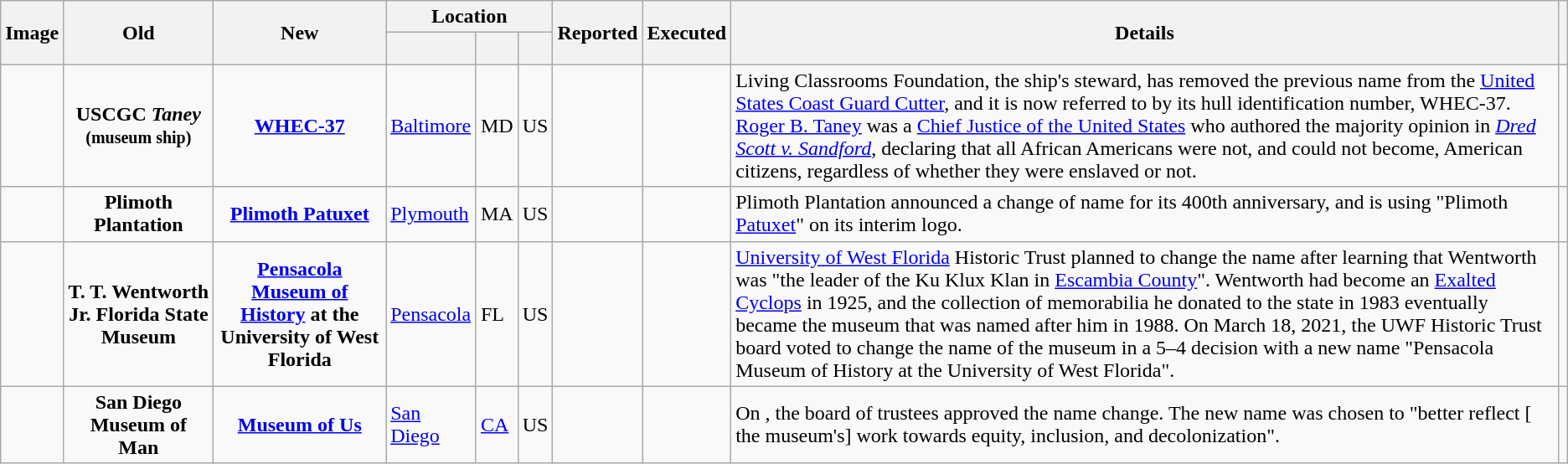<table class="wikitable sortable sort-under" style="text-align:left">
<tr>
<th class="unsortable" rowspan=2>Image</th>
<th rowspan=2>Old</th>
<th rowspan=2>New</th>
<th colspan=3>Location</th>
<th rowspan=2>Reported </th>
<th rowspan=2>Executed</th>
<th class="unsortable" rowspan=2>Details</th>
<th class="unsortable" rowspan=2></th>
</tr>
<tr>
<th>  </th>
<th>  </th>
<th>  </th>
</tr>
<tr>
<td></td>
<td style="text-align: center"><strong>USCGC <em>Taney</em><br><small>(museum ship)</small></strong></td>
<td style="text-align: center"><strong><a href='#'>WHEC-37</a></strong><br><strong><small></small></strong></td>
<td><a href='#'>Baltimore</a></td>
<td data-sort-value="US-MD">MD</td>
<td>US</td>
<td></td>
<td></td>
<td>Living Classrooms Foundation, the ship's steward, has removed the previous name from the <a href='#'>United States Coast Guard Cutter</a>, and it is now referred to by its hull identification number, WHEC-37. <a href='#'>Roger B. Taney</a> was a <a href='#'>Chief Justice of the United States</a> who authored the majority opinion in <em><a href='#'>Dred Scott v. Sandford</a></em>, declaring that all African Americans were not, and could not become, American citizens, regardless of whether they were enslaved or not.</td>
<td><br><br></td>
</tr>
<tr>
<td></td>
<td style="text-align: center"><strong>Plimoth Plantation</strong></td>
<td style="text-align: center"><strong><a href='#'>Plimoth Patuxet</a></strong></td>
<td><a href='#'>Plymouth</a></td>
<td data-sort-value="US-MA">MA</td>
<td>US</td>
<td></td>
<td></td>
<td>Plimoth Plantation announced a change of name for its 400th anniversary, and is using "Plimoth <a href='#'>Patuxet</a>" on its interim logo.</td>
<td><br><br></td>
</tr>
<tr>
<td></td>
<td style="text-align: center"><strong>T. T. Wentworth Jr. Florida State Museum</strong></td>
<td style="text-align: center"><strong><a href='#'>Pensacola Museum of History</a> at the University of West Florida</strong></td>
<td><a href='#'>Pensacola</a></td>
<td data-sort-value="US-FL">FL</td>
<td>US</td>
<td></td>
<td></td>
<td><a href='#'>University of West Florida</a> Historic Trust planned to change the name after learning that Wentworth was "the leader of the Ku Klux Klan in <a href='#'>Escambia County</a>". Wentworth had become an <a href='#'>Exalted Cyclops</a> in 1925, and the collection of memorabilia he donated to the state in 1983 eventually became the museum that was named after him in 1988. On March 18, 2021, the UWF Historic Trust board voted to change the name of the museum in a 5–4 decision with a new name "Pensacola Museum of History at the University of West Florida".</td>
<td><br><br><br></td>
</tr>
<tr>
<td></td>
<td style="text-align: center"><strong>San Diego Museum of Man</strong></td>
<td style="text-align: center"><strong><a href='#'>Museum of Us</a></strong> </td>
<td><a href='#'>San Diego</a></td>
<td data-sort-value="US-CA"><a href='#'>CA</a></td>
<td>US</td>
<td></td>
<td></td>
<td>On , the board of trustees approved the name change. The new name was chosen to "better reflect [ the museum's] work towards equity, inclusion, and decolonization".</td>
<td><br><br></td>
</tr>
</table>
